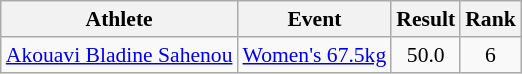<table class=wikitable style="font-size:90%">
<tr>
<th>Athlete</th>
<th>Event</th>
<th>Result</th>
<th>Rank</th>
</tr>
<tr>
<td><a href='#'>Akouavi Bladine Sahenou</a></td>
<td><a href='#'>Women's 67.5kg</a></td>
<td style="text-align:center;">50.0</td>
<td style="text-align:center;">6</td>
</tr>
</table>
